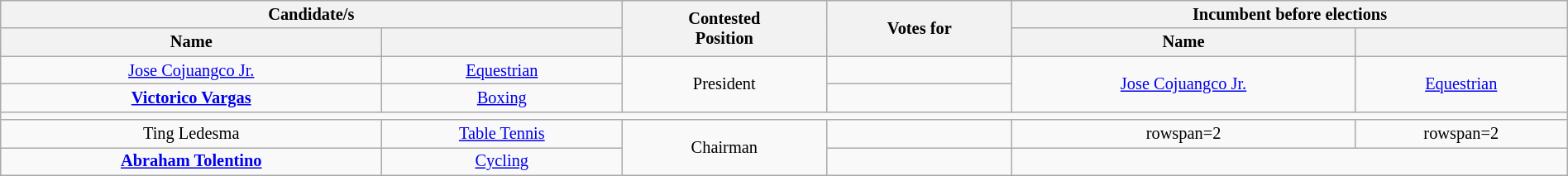<table class="wikitable" style="text-align: center; font-size:85%;" width=100%>
<tr>
<th colspan=2>Candidate/s</th>
<th rowspan=2>Contested<br>Position</th>
<th rowspan=2>Votes for</th>
<th colspan=2>Incumbent before elections</th>
</tr>
<tr>
<th>Name</th>
<th></th>
<th>Name</th>
<th></th>
</tr>
<tr>
<td><a href='#'>Jose Cojuangco Jr.</a></td>
<td><a href='#'>Equestrian</a></td>
<td rowspan=2>President</td>
<td></td>
<td rowspan=2><a href='#'>Jose Cojuangco Jr.</a></td>
<td rowspan=2><a href='#'>Equestrian</a></td>
</tr>
<tr>
<td><strong><a href='#'>Victorico Vargas</a></strong></td>
<td><a href='#'>Boxing</a></td>
<td><strong></strong></td>
</tr>
<tr>
<td colspan=6></td>
</tr>
<tr>
<td>Ting Ledesma</td>
<td><a href='#'>Table Tennis</a></td>
<td rowspan=2>Chairman</td>
<td></td>
<td>rowspan=2</td>
<td>rowspan=2</td>
</tr>
<tr>
<td><strong><a href='#'>Abraham Tolentino</a></strong></td>
<td><a href='#'>Cycling</a></td>
<td><strong></strong></td>
</tr>
</table>
